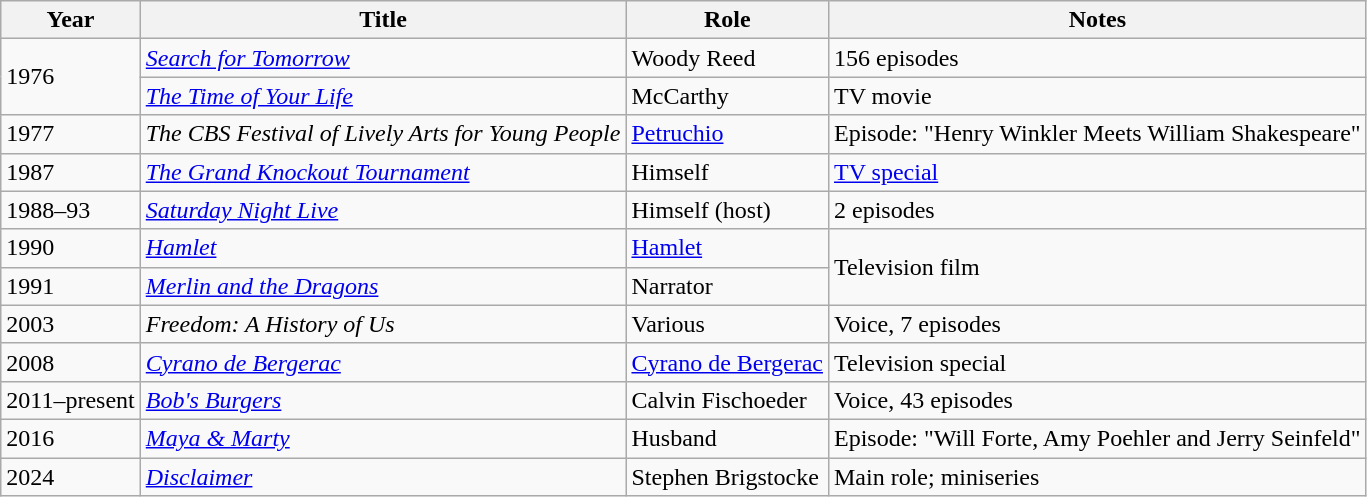<table class="wikitable sortable">
<tr>
<th>Year</th>
<th>Title</th>
<th>Role</th>
<th class="unsortable">Notes</th>
</tr>
<tr>
<td rowspan="2">1976</td>
<td><em><a href='#'>Search for Tomorrow</a></em></td>
<td>Woody Reed</td>
<td>156 episodes</td>
</tr>
<tr>
<td><em><a href='#'>The Time of Your Life</a></em></td>
<td>McCarthy</td>
<td>TV movie</td>
</tr>
<tr>
<td>1977</td>
<td><em>The CBS Festival of Lively Arts for Young People</em></td>
<td><a href='#'>Petruchio</a></td>
<td>Episode: "Henry Winkler Meets William Shakespeare"</td>
</tr>
<tr>
<td>1987</td>
<td><em><a href='#'>The Grand Knockout Tournament</a></em></td>
<td>Himself</td>
<td><a href='#'>TV special</a></td>
</tr>
<tr>
<td>1988–93</td>
<td><em><a href='#'>Saturday Night Live</a></em></td>
<td>Himself (host)</td>
<td>2 episodes</td>
</tr>
<tr>
<td>1990</td>
<td><em><a href='#'>Hamlet</a></em></td>
<td><a href='#'>Hamlet</a></td>
<td rowspan="2">Television film</td>
</tr>
<tr>
<td>1991</td>
<td><em><a href='#'>Merlin and the Dragons</a></em></td>
<td>Narrator</td>
</tr>
<tr>
<td>2003</td>
<td><em>Freedom: A History of Us</em></td>
<td>Various</td>
<td>Voice, 7 episodes</td>
</tr>
<tr>
<td>2008</td>
<td><em><a href='#'>Cyrano de Bergerac</a></em></td>
<td><a href='#'>Cyrano de Bergerac</a></td>
<td>Television special</td>
</tr>
<tr>
<td>2011–present</td>
<td><em><a href='#'>Bob's Burgers</a></em></td>
<td>Calvin Fischoeder</td>
<td>Voice, 43 episodes</td>
</tr>
<tr>
<td>2016</td>
<td><em><a href='#'>Maya & Marty</a></em></td>
<td>Husband</td>
<td>Episode: "Will Forte, Amy Poehler and Jerry Seinfeld"</td>
</tr>
<tr>
<td>2024</td>
<td><em><a href='#'>Disclaimer</a></em></td>
<td>Stephen Brigstocke</td>
<td>Main role; miniseries</td>
</tr>
</table>
